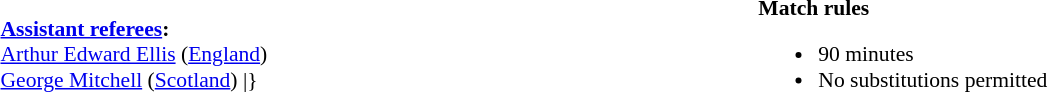<table style="width:100%;font-size:90%">
<tr>
<td><br><strong><a href='#'>Assistant referees</a>:</strong>
<br><a href='#'>Arthur Edward Ellis</a> (<a href='#'>England</a>)
<br><a href='#'>George Mitchell</a> (<a href='#'>Scotland</a>)
<includeonly>|}</includeonly></td>
<td style="width:60%;vertical-align:top"><br><strong>Match rules</strong><ul><li>90 minutes</li><li>No substitutions permitted</li></ul></td>
</tr>
</table>
